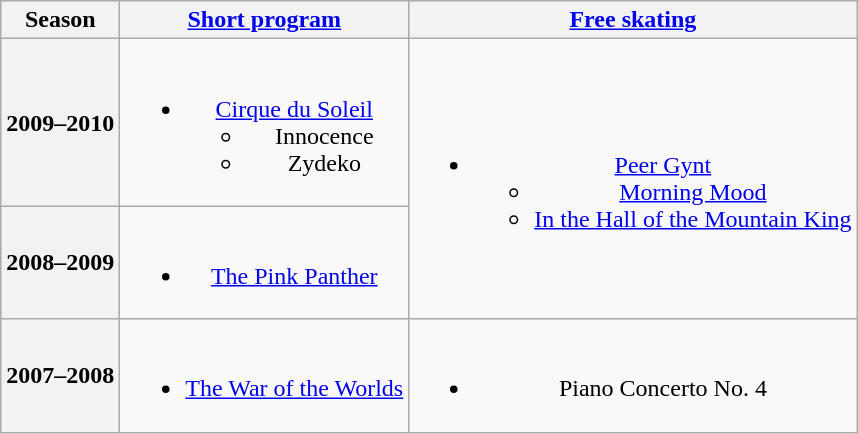<table class=wikitable style=text-align:center>
<tr>
<th>Season</th>
<th><a href='#'>Short program</a></th>
<th><a href='#'>Free skating</a></th>
</tr>
<tr>
<th>2009–2010 <br> </th>
<td><br><ul><li><a href='#'>Cirque du Soleil</a><ul><li>Innocence</li><li>Zydeko <br> </li></ul></li></ul></td>
<td rowspan="2"><br><ul><li><a href='#'>Peer Gynt</a><ul><li><a href='#'>Morning Mood</a></li><li><a href='#'>In the Hall of the Mountain King</a> <br></li></ul></li></ul></td>
</tr>
<tr>
<th>2008–2009 <br> </th>
<td><br><ul><li><a href='#'>The Pink Panther</a><br></li></ul></td>
</tr>
<tr>
<th>2007–2008 <br> </th>
<td><br><ul><li><a href='#'>The War of the Worlds</a> <br></li></ul></td>
<td><br><ul><li>Piano Concerto No. 4 <br></li></ul></td>
</tr>
</table>
